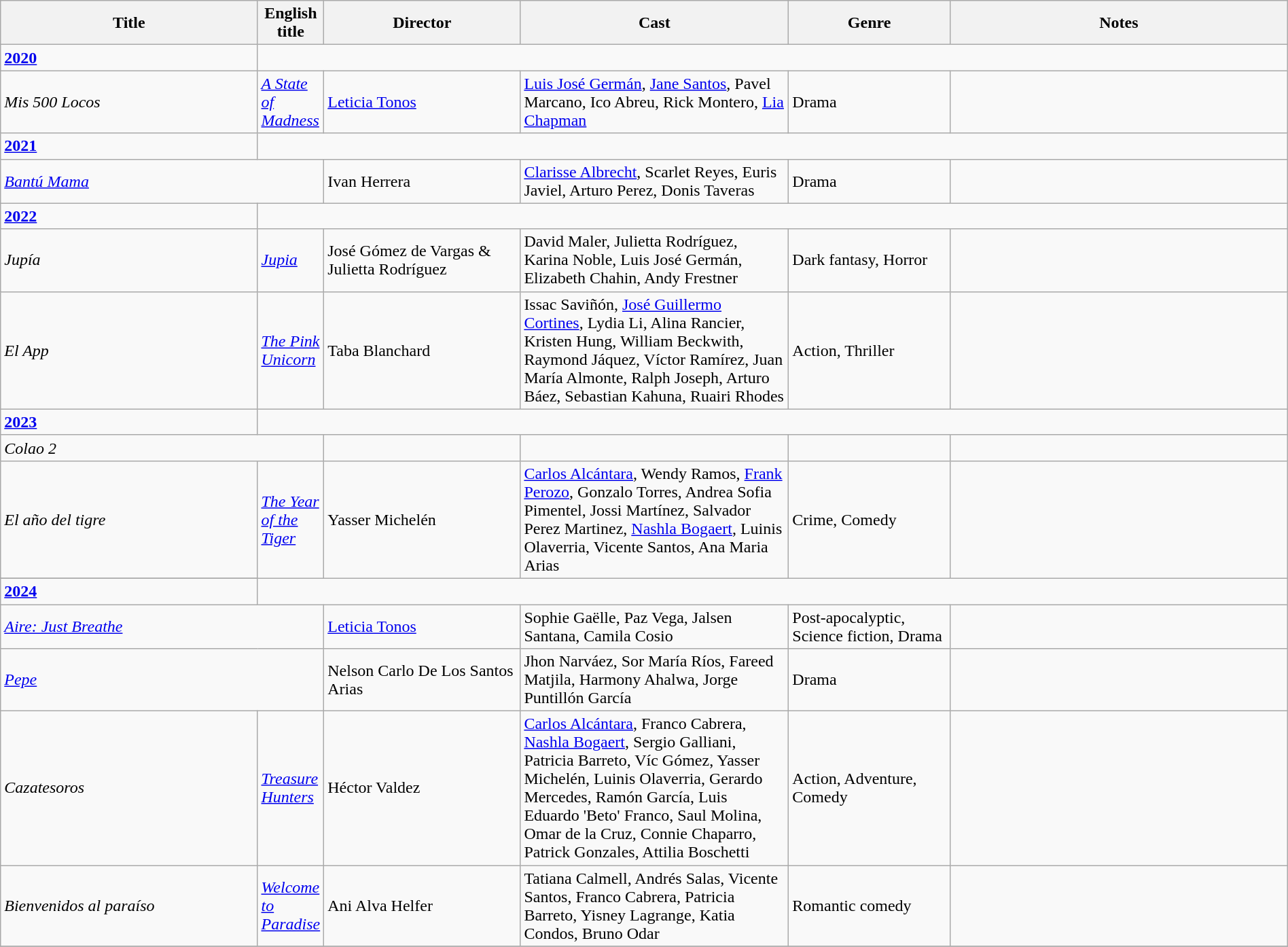<table class="wikitable" width= "100%">
<tr>
<th width=21%>Title</th>
<th>English title</th>
<th width="16%">Director</th>
<th width=22%>Cast</th>
<th width=13%>Genre</th>
<th width=28%>Notes</th>
</tr>
<tr>
<td><strong><a href='#'>2020</a></strong></td>
</tr>
<tr>
<td><em>Mis 500 Locos</em></td>
<td><em><a href='#'>A State of Madness</a></em></td>
<td><a href='#'>Leticia Tonos</a></td>
<td><a href='#'>Luis José Germán</a>, <a href='#'>Jane Santos</a>, Pavel Marcano, Ico Abreu, Rick Montero, <a href='#'>Lia Chapman</a></td>
<td>Drama</td>
<td></td>
</tr>
<tr>
<td><strong><a href='#'>2021</a></strong></td>
</tr>
<tr>
<td colspan="2"><em><a href='#'>Bantú Mama</a></em></td>
<td>Ivan Herrera</td>
<td><a href='#'>Clarisse Albrecht</a>, Scarlet Reyes, Euris Javiel, Arturo Perez, Donis Taveras</td>
<td>Drama</td>
<td></td>
</tr>
<tr>
<td><strong><a href='#'>2022</a></strong></td>
</tr>
<tr>
<td><em>Jupía</em></td>
<td><a href='#'><em>Jupia</em></a></td>
<td>José Gómez de Vargas & Julietta Rodríguez</td>
<td>David Maler, Julietta Rodríguez, Karina Noble, Luis José Germán, Elizabeth Chahin, Andy Frestner</td>
<td>Dark fantasy, Horror</td>
<td></td>
</tr>
<tr>
<td><em>El App</em></td>
<td><em><a href='#'>The Pink Unicorn</a></em></td>
<td>Taba Blanchard</td>
<td>Issac Saviñón, <a href='#'>José Guillermo Cortines</a>, Lydia Li, Alina Rancier, Kristen Hung, William Beckwith, Raymond Jáquez, Víctor Ramírez, Juan María Almonte, Ralph Joseph, Arturo Báez, Sebastian Kahuna, Ruairi Rhodes</td>
<td>Action, Thriller</td>
<td></td>
</tr>
<tr>
<td><strong><a href='#'>2023</a></strong></td>
</tr>
<tr>
<td colspan="2"><em>Colao 2</em></td>
<td></td>
<td></td>
<td></td>
<td></td>
</tr>
<tr>
<td><em>El año del tigre</em></td>
<td><em><a href='#'>The Year of the Tiger</a></em></td>
<td>Yasser Michelén</td>
<td><a href='#'>Carlos Alcántara</a>, Wendy Ramos, <a href='#'>Frank Perozo</a>, Gonzalo Torres, Andrea Sofia Pimentel, Jossi Martínez, Salvador Perez Martinez, <a href='#'>Nashla Bogaert</a>, Luinis Olaverria, Vicente Santos, Ana Maria Arias</td>
<td>Crime, Comedy</td>
<td></td>
</tr>
<tr>
</tr>
<tr>
<td><strong><a href='#'>2024</a></strong></td>
</tr>
<tr>
<td colspan="2"><em><a href='#'>Aire: Just Breathe</a></em></td>
<td><a href='#'>Leticia Tonos</a></td>
<td>Sophie Gaëlle, Paz Vega, Jalsen Santana, Camila Cosio</td>
<td>Post-apocalyptic, Science fiction, Drama</td>
<td></td>
</tr>
<tr>
<td colspan="2"><em><a href='#'>Pepe</a></em></td>
<td>Nelson Carlo De Los Santos Arias</td>
<td>Jhon Narváez, Sor María Ríos, Fareed Matjila, Harmony Ahalwa, Jorge Puntillón García</td>
<td>Drama</td>
<td></td>
</tr>
<tr>
<td><em>Cazatesoros</em></td>
<td><em><a href='#'>Treasure Hunters</a></em></td>
<td>Héctor Valdez</td>
<td><a href='#'>Carlos Alcántara</a>, Franco Cabrera, <a href='#'>Nashla Bogaert</a>, Sergio Galliani, Patricia Barreto, Víc Gómez, Yasser Michelén, Luinis Olaverria, Gerardo Mercedes, Ramón García, Luis Eduardo 'Beto' Franco, Saul Molina, Omar de la Cruz, Connie Chaparro, Patrick Gonzales, Attilia Boschetti</td>
<td>Action, Adventure, Comedy</td>
<td></td>
</tr>
<tr>
<td><em>Bienvenidos al paraíso</em></td>
<td><a href='#'><em>Welcome to Paradise</em></a></td>
<td>Ani Alva Helfer</td>
<td>Tatiana Calmell, Andrés Salas, Vicente Santos, Franco Cabrera, Patricia Barreto, Yisney Lagrange, Katia Condos, Bruno Odar</td>
<td>Romantic comedy</td>
<td></td>
</tr>
<tr>
</tr>
</table>
